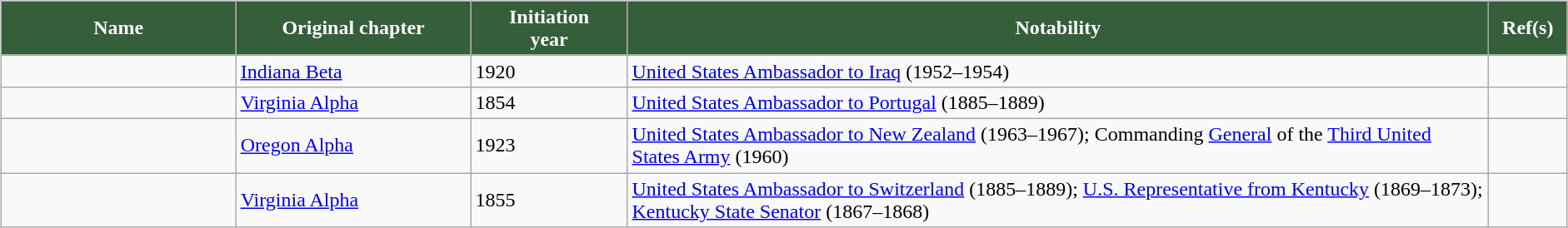<table width="100%">
<tr valign="top">
<td width="100%"><br><table class="wikitable sortable" border="1" width="100%">
<tr>
<th width="15%" style="background:#355E3B; color:white">Name</th>
<th width="15%" style="background:#355E3B; color:white">Original chapter</th>
<th width="10%" style="background:#355E3B; color:white">Initiation<br>year</th>
<th width="55%" class="unsortable" style="background:#355E3B; color:white">Notability</th>
<th width="5%" class="unsortable" style="background:#355E3B; color:white">Ref(s)</th>
</tr>
<tr>
<td></td>
<td><a href='#'>Indiana Beta</a></td>
<td>1920</td>
<td><a href='#'>United States Ambassador to Iraq</a> (1952–1954)</td>
<td></td>
</tr>
<tr>
<td></td>
<td><a href='#'>Virginia Alpha</a></td>
<td>1854</td>
<td><a href='#'>United States Ambassador to Portugal</a> (1885–1889)</td>
<td></td>
</tr>
<tr>
<td></td>
<td><a href='#'>Oregon Alpha</a></td>
<td>1923</td>
<td><a href='#'>United States Ambassador to New Zealand</a> (1963–1967); Commanding <a href='#'>General</a> of the <a href='#'>Third United States Army</a> (1960)</td>
<td></td>
</tr>
<tr>
<td></td>
<td><a href='#'>Virginia Alpha</a></td>
<td>1855</td>
<td><a href='#'>United States Ambassador to Switzerland</a> (1885–1889); <a href='#'>U.S. Representative from Kentucky</a> (1869–1873); <a href='#'>Kentucky State Senator</a> (1867–1868)</td>
<td></td>
</tr>
</table>
</td>
<td><br></td>
</tr>
</table>
